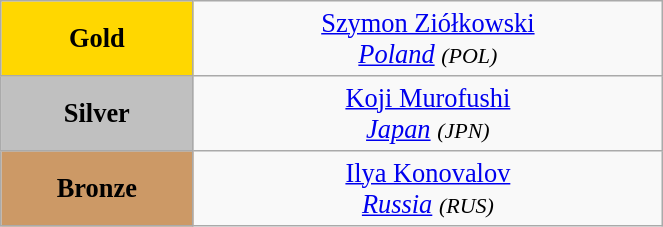<table class="wikitable" style=" text-align:center; font-size:110%;" width="35%">
<tr>
<td bgcolor="gold"><strong>Gold</strong></td>
<td> <a href='#'>Szymon Ziółkowski</a><br><em><a href='#'>Poland</a> <small>(POL)</small></em></td>
</tr>
<tr>
<td bgcolor="silver"><strong>Silver</strong></td>
<td> <a href='#'>Koji Murofushi</a><br><em><a href='#'>Japan</a> <small>(JPN)</small></em></td>
</tr>
<tr>
<td bgcolor="CC9966"><strong>Bronze</strong></td>
<td> <a href='#'>Ilya Konovalov</a><br><em><a href='#'>Russia</a> <small>(RUS)</small></em></td>
</tr>
</table>
